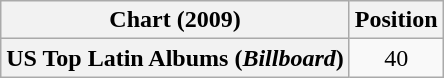<table class="wikitable plainrowheaders" style="text-align:center">
<tr>
<th scope="col">Chart (2009)</th>
<th scope="col">Position</th>
</tr>
<tr>
<th scope="row">US Top Latin Albums (<em>Billboard</em>)</th>
<td>40</td>
</tr>
</table>
